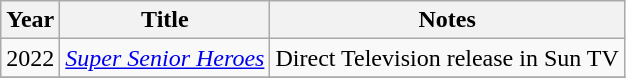<table class="wikitable">
<tr>
<th>Year</th>
<th>Title</th>
<th>Notes</th>
</tr>
<tr>
<td>2022</td>
<td><em><a href='#'>Super Senior Heroes</a></em></td>
<td>Direct Television release in Sun TV</td>
</tr>
<tr>
</tr>
</table>
